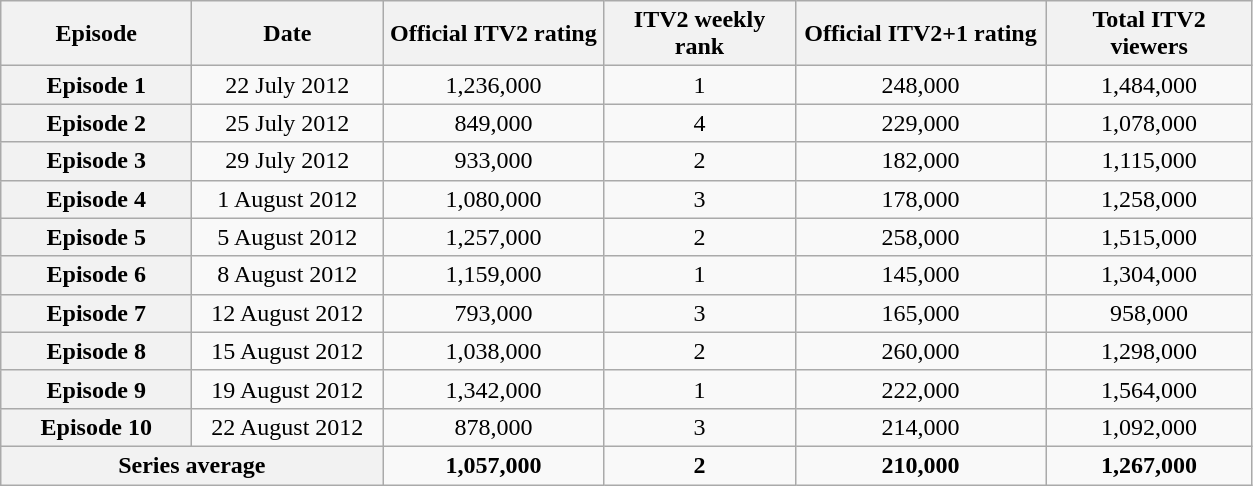<table class="wikitable sortable" style="text-align:center">
<tr>
<th scope="col" style="width:120px;">Episode</th>
<th scope="col" style="width:120px;">Date</th>
<th scope="col" style="width:140px;">Official ITV2 rating</th>
<th scope="col" style="width:120px;">ITV2 weekly rank</th>
<th scope="col" style="width:160px;">Official ITV2+1 rating</th>
<th scope="col" style="width:130px;">Total ITV2 viewers</th>
</tr>
<tr>
<th scope="row">Episode 1</th>
<td>22 July 2012</td>
<td>1,236,000</td>
<td>1</td>
<td>248,000</td>
<td>1,484,000</td>
</tr>
<tr>
<th scope="row">Episode 2</th>
<td>25 July 2012</td>
<td>849,000</td>
<td>4</td>
<td>229,000</td>
<td>1,078,000</td>
</tr>
<tr>
<th scope="row">Episode 3</th>
<td>29 July 2012</td>
<td>933,000</td>
<td>2</td>
<td>182,000</td>
<td>1,115,000</td>
</tr>
<tr>
<th scope="row">Episode 4</th>
<td>1 August 2012</td>
<td>1,080,000</td>
<td>3</td>
<td>178,000</td>
<td>1,258,000</td>
</tr>
<tr>
<th scope="row">Episode 5</th>
<td>5 August 2012</td>
<td>1,257,000</td>
<td>2</td>
<td>258,000</td>
<td>1,515,000</td>
</tr>
<tr>
<th scope="row">Episode 6</th>
<td>8 August 2012</td>
<td>1,159,000</td>
<td>1</td>
<td>145,000</td>
<td>1,304,000</td>
</tr>
<tr>
<th scope="row">Episode 7</th>
<td>12 August 2012</td>
<td>793,000</td>
<td>3</td>
<td>165,000</td>
<td>958,000</td>
</tr>
<tr>
<th scope="row">Episode 8</th>
<td>15 August 2012</td>
<td>1,038,000</td>
<td>2</td>
<td>260,000</td>
<td>1,298,000</td>
</tr>
<tr>
<th scope="row">Episode 9</th>
<td>19 August 2012</td>
<td>1,342,000</td>
<td>1</td>
<td>222,000</td>
<td>1,564,000</td>
</tr>
<tr>
<th scope="row">Episode 10</th>
<td>22 August 2012</td>
<td>878,000</td>
<td>3</td>
<td>214,000</td>
<td>1,092,000</td>
</tr>
<tr>
<th colspan=2 scope="row">Series average</th>
<td><strong>1,057,000</strong></td>
<td><strong>2</strong></td>
<td><strong>210,000</strong></td>
<td><strong>1,267,000</strong></td>
</tr>
</table>
